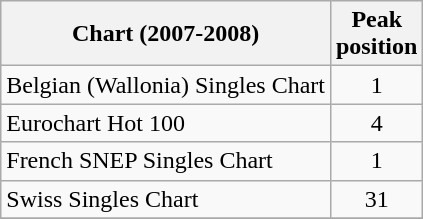<table class="wikitable sortable">
<tr>
<th>Chart (2007-2008)</th>
<th>Peak<br>position</th>
</tr>
<tr>
<td>Belgian (Wallonia) Singles Chart</td>
<td align="center">1</td>
</tr>
<tr>
<td>Eurochart Hot 100</td>
<td align="center">4</td>
</tr>
<tr>
<td>French SNEP Singles Chart</td>
<td align="center">1</td>
</tr>
<tr>
<td>Swiss Singles Chart</td>
<td align="center">31</td>
</tr>
<tr>
</tr>
</table>
